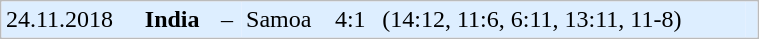<table style="background:#; border:1px #bbb solid;" cellpadding="3" cellspacing="0" width="40%">
<tr style="background:#DDEEFF;">
<td>24.11.2018</td>
<td><strong>India</strong></td>
<td>–</td>
<td>Samoa</td>
<td>4:1</td>
<td>(14:12, 11:6, 6:11, 13:11, 11-8)</td>
<td></td>
</tr>
</table>
